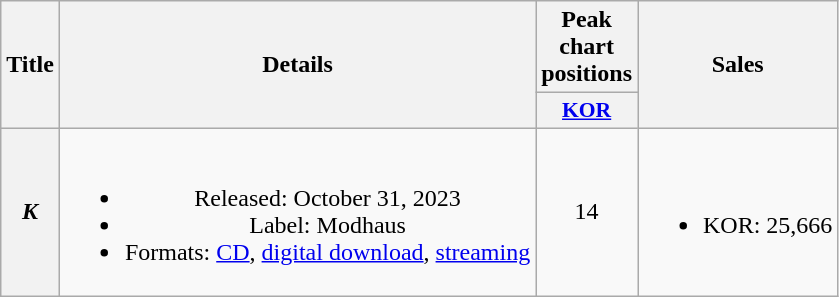<table class="wikitable plainrowheaders" style="text-align:center">
<tr>
<th scope="col" rowspan="2">Title</th>
<th scope="col" rowspan="2">Details</th>
<th scope="col">Peak chart positions</th>
<th scope="col" rowspan="2">Sales</th>
</tr>
<tr>
<th scope="col" style="font-size:90%; width:3em"><a href='#'>KOR</a><br></th>
</tr>
<tr>
<th scope="row"><em>K</em></th>
<td><br><ul><li>Released: October 31, 2023</li><li>Label: Modhaus</li><li>Formats: <a href='#'>CD</a>, <a href='#'>digital download</a>, <a href='#'>streaming</a></li></ul></td>
<td>14</td>
<td><br><ul><li>KOR: 25,666</li></ul></td>
</tr>
</table>
